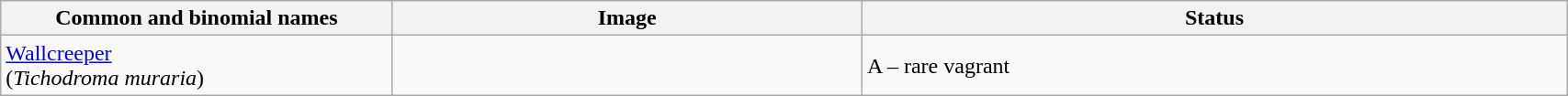<table width=90% class="wikitable">
<tr>
<th width=25%>Common and binomial names</th>
<th width=30%>Image</th>
<th width=45%>Status</th>
</tr>
<tr>
<td><a href='#'>Wallcreeper</a><br>(<em>Tichodroma muraria</em>)</td>
<td></td>
<td>A – rare vagrant</td>
</tr>
</table>
